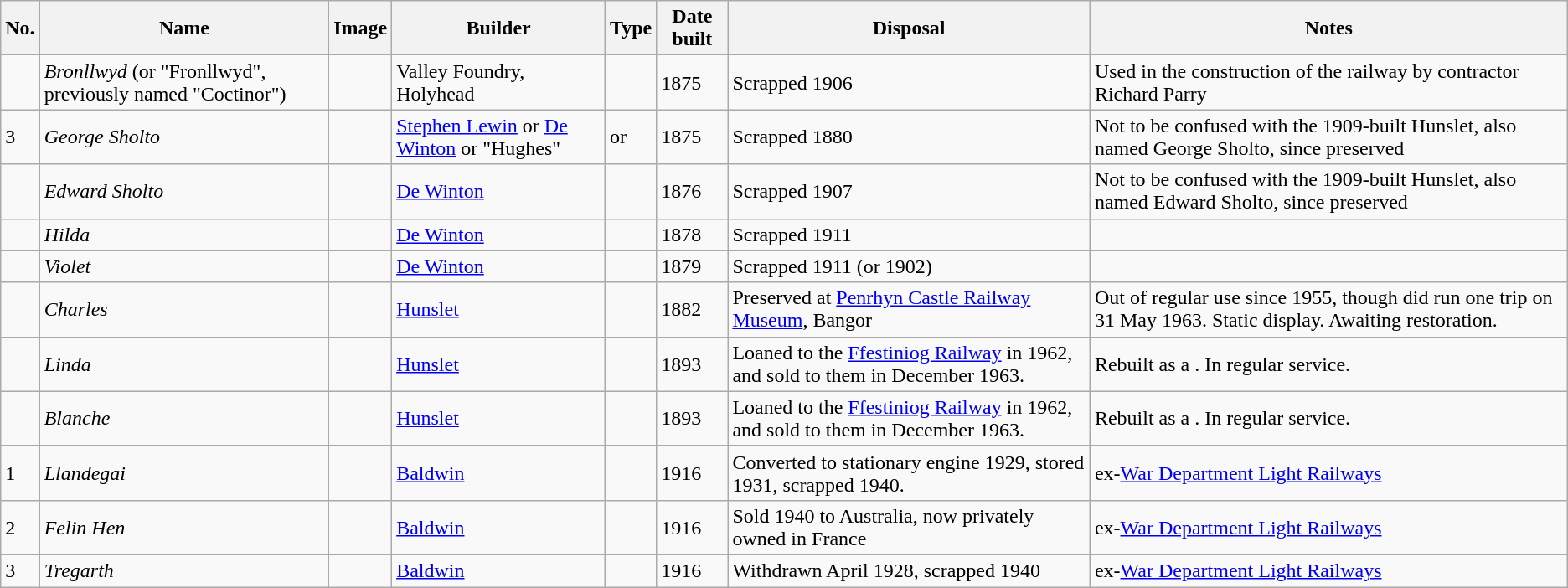<table class="wikitable">
<tr>
<th>No.</th>
<th>Name</th>
<th>Image</th>
<th>Builder</th>
<th>Type</th>
<th>Date built</th>
<th>Disposal</th>
<th>Notes</th>
</tr>
<tr>
<td></td>
<td><em>Bronllwyd</em> (or "Fronllwyd", previously named "Coctinor")</td>
<td></td>
<td>Valley Foundry, Holyhead</td>
<td></td>
<td>1875</td>
<td>Scrapped 1906</td>
<td>Used in the construction of the railway by contractor Richard Parry</td>
</tr>
<tr>
<td>3</td>
<td><em>George Sholto</em></td>
<td></td>
<td><a href='#'>Stephen Lewin</a> or <a href='#'>De Winton</a> or "Hughes"</td>
<td> or </td>
<td>1875</td>
<td>Scrapped 1880</td>
<td>Not to be confused with the 1909-built Hunslet, also named George Sholto, since preserved</td>
</tr>
<tr>
<td></td>
<td><em>Edward Sholto</em></td>
<td></td>
<td><a href='#'>De Winton</a></td>
<td></td>
<td>1876</td>
<td>Scrapped 1907</td>
<td>Not to be confused with the 1909-built Hunslet, also named Edward Sholto, since preserved</td>
</tr>
<tr>
<td></td>
<td><em>Hilda</em></td>
<td></td>
<td><a href='#'>De Winton</a></td>
<td></td>
<td>1878</td>
<td>Scrapped 1911</td>
<td></td>
</tr>
<tr>
<td></td>
<td><em>Violet</em></td>
<td></td>
<td><a href='#'>De Winton</a></td>
<td></td>
<td>1879</td>
<td>Scrapped 1911 (or 1902)</td>
<td></td>
</tr>
<tr>
<td></td>
<td><em>Charles</em></td>
<td></td>
<td><a href='#'>Hunslet</a></td>
<td></td>
<td>1882</td>
<td>Preserved at <a href='#'>Penrhyn Castle Railway Museum</a>, Bangor</td>
<td>Out of regular use since 1955, though did run one trip on 31 May 1963. Static display. Awaiting restoration.</td>
</tr>
<tr>
<td></td>
<td><em>Linda</em></td>
<td></td>
<td><a href='#'>Hunslet</a></td>
<td></td>
<td>1893</td>
<td>Loaned to the <a href='#'>Ffestiniog Railway</a> in 1962, and sold to them in December 1963.</td>
<td>Rebuilt as a . In regular service.</td>
</tr>
<tr>
<td></td>
<td><em>Blanche</em></td>
<td></td>
<td><a href='#'>Hunslet</a></td>
<td></td>
<td>1893</td>
<td>Loaned to the <a href='#'>Ffestiniog Railway</a> in 1962, and sold to them in December 1963.</td>
<td>Rebuilt as a . In regular service.</td>
</tr>
<tr>
<td>1</td>
<td><em>Llandegai</em></td>
<td></td>
<td><a href='#'>Baldwin</a></td>
<td></td>
<td>1916</td>
<td>Converted to stationary engine 1929, stored 1931, scrapped 1940.</td>
<td>ex-<a href='#'>War Department Light Railways</a></td>
</tr>
<tr>
<td>2</td>
<td><em>Felin Hen</em></td>
<td></td>
<td><a href='#'>Baldwin</a></td>
<td></td>
<td>1916</td>
<td>Sold 1940 to Australia, now privately owned in France</td>
<td>ex-<a href='#'>War Department Light Railways</a></td>
</tr>
<tr>
<td>3</td>
<td><em>Tregarth</em></td>
<td></td>
<td><a href='#'>Baldwin</a></td>
<td></td>
<td>1916</td>
<td>Withdrawn April 1928, scrapped 1940</td>
<td>ex-<a href='#'>War Department Light Railways</a></td>
</tr>
</table>
